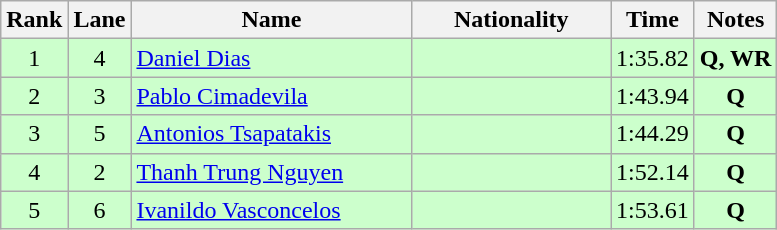<table class="wikitable sortable" style="text-align:center">
<tr>
<th>Rank</th>
<th>Lane</th>
<th style="width:180px">Name</th>
<th style="width:125px">Nationality</th>
<th>Time</th>
<th>Notes</th>
</tr>
<tr style="background:#cfc;">
<td>1</td>
<td>4</td>
<td style="text-align:left;"><a href='#'>Daniel Dias</a></td>
<td style="text-align:left;"></td>
<td>1:35.82</td>
<td><strong>Q, WR</strong></td>
</tr>
<tr style="background:#cfc;">
<td>2</td>
<td>3</td>
<td style="text-align:left;"><a href='#'>Pablo Cimadevila</a></td>
<td style="text-align:left;"></td>
<td>1:43.94</td>
<td><strong>Q</strong></td>
</tr>
<tr style="background:#cfc;">
<td>3</td>
<td>5</td>
<td style="text-align:left;"><a href='#'>Antonios Tsapatakis</a></td>
<td style="text-align:left;"></td>
<td>1:44.29</td>
<td><strong>Q</strong></td>
</tr>
<tr style="background:#cfc;">
<td>4</td>
<td>2</td>
<td style="text-align:left;"><a href='#'>Thanh Trung Nguyen</a></td>
<td style="text-align:left;"></td>
<td>1:52.14</td>
<td><strong>Q</strong></td>
</tr>
<tr style="background:#cfc;">
<td>5</td>
<td>6</td>
<td style="text-align:left;"><a href='#'>Ivanildo Vasconcelos</a></td>
<td style="text-align:left;"></td>
<td>1:53.61</td>
<td><strong>Q</strong></td>
</tr>
</table>
